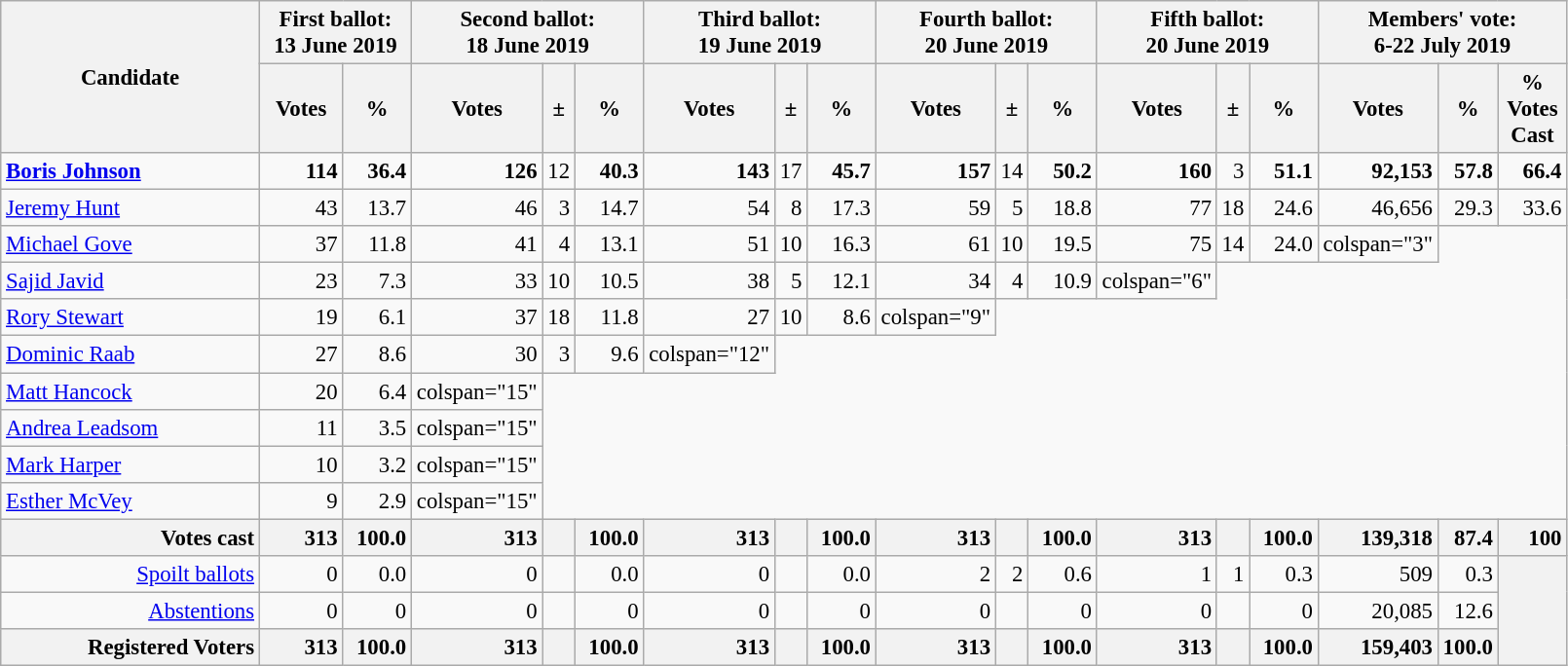<table class="wikitable" style="font-size:95%; text-align:right"|>
<tr>
<th rowspan=2>Candidate</th>
<th colspan="2">First ballot:<br>13 June 2019</th>
<th colspan="3">Second ballot:<br>18 June 2019</th>
<th colspan="3">Third ballot:<br>19 June 2019</th>
<th colspan="3">Fourth ballot:<br>20 June 2019</th>
<th colspan="3">Fifth ballot:<br>20 June 2019</th>
<th colspan="3">Members' vote:<br>6-22 July 2019</th>
</tr>
<tr>
<th style="width: 50px">Votes</th>
<th style="width: 40px">%</th>
<th style="width: 50px">Votes</th>
<th>±</th>
<th style="width: 40px">%</th>
<th style="width: 50px">Votes</th>
<th>±</th>
<th style="width: 40px">%</th>
<th style="width: 50px">Votes</th>
<th>±</th>
<th style="width: 40px">%</th>
<th style="width: 50px">Votes</th>
<th>±</th>
<th style="width: 40px">%</th>
<th style="width: 50px">Votes</th>
<th>%</th>
<th style="width: 40px">% Votes Cast</th>
</tr>
<tr>
<td style="width: 170px; text-align:left"><strong><a href='#'>Boris Johnson</a></strong></td>
<td><strong>114</strong></td>
<td><strong>36.4</strong></td>
<td><strong>126</strong></td>
<td>12</td>
<td><strong>40.3</strong></td>
<td><strong>143</strong></td>
<td>17</td>
<td><strong>45.7</strong></td>
<td><strong>157</strong></td>
<td>14</td>
<td><strong>50.2</strong></td>
<td><strong>160</strong></td>
<td>3</td>
<td><strong>51.1</strong></td>
<td><strong>92,153</strong></td>
<td><strong>57.8</strong></td>
<td><strong>66.4</strong></td>
</tr>
<tr>
<td style="width: 170px; text-align:left"><a href='#'>Jeremy Hunt</a></td>
<td>43</td>
<td>13.7</td>
<td>46</td>
<td>3</td>
<td>14.7</td>
<td>54</td>
<td>8</td>
<td>17.3</td>
<td>59</td>
<td>5</td>
<td>18.8</td>
<td>77</td>
<td>18</td>
<td>24.6</td>
<td>46,656</td>
<td>29.3</td>
<td>33.6</td>
</tr>
<tr>
<td style="width: 170px; text-align:left"><a href='#'>Michael Gove</a></td>
<td>37</td>
<td>11.8</td>
<td>41</td>
<td>4</td>
<td>13.1</td>
<td>51</td>
<td>10</td>
<td>16.3</td>
<td>61</td>
<td>10</td>
<td>19.5</td>
<td>75</td>
<td>14</td>
<td>24.0</td>
<td>colspan="3" </td>
</tr>
<tr>
<td style="width: 170px; text-align:left"><a href='#'>Sajid Javid</a></td>
<td>23</td>
<td>7.3</td>
<td>33</td>
<td>10</td>
<td>10.5</td>
<td>38</td>
<td>5</td>
<td>12.1</td>
<td>34</td>
<td>4</td>
<td>10.9</td>
<td>colspan="6" </td>
</tr>
<tr>
<td style="width: 170px; text-align:left"><a href='#'>Rory Stewart</a></td>
<td>19</td>
<td>6.1</td>
<td>37</td>
<td>18</td>
<td>11.8</td>
<td>27</td>
<td>10</td>
<td>8.6</td>
<td>colspan="9" </td>
</tr>
<tr>
<td style="width: 170px; text-align:left"><a href='#'>Dominic Raab</a></td>
<td>27</td>
<td>8.6</td>
<td>30</td>
<td>3</td>
<td>9.6</td>
<td>colspan="12" </td>
</tr>
<tr>
<td style="width: 170px; text-align:left"><a href='#'>Matt Hancock</a></td>
<td>20</td>
<td>6.4</td>
<td>colspan="15" </td>
</tr>
<tr>
<td style="width: 170px; text-align:left"><a href='#'>Andrea Leadsom</a></td>
<td>11</td>
<td>3.5</td>
<td>colspan="15" </td>
</tr>
<tr>
<td style="width: 170px; text-align:left"><a href='#'>Mark Harper</a></td>
<td>10</td>
<td>3.2</td>
<td>colspan="15" </td>
</tr>
<tr>
<td style="width: 170px; text-align:left"><a href='#'>Esther McVey</a></td>
<td>9</td>
<td>2.9</td>
<td>colspan="15" </td>
</tr>
<tr>
<th style="text-align:right;">Votes cast</th>
<th scope="row" style="text-align:right;">313</th>
<th scope="row" style="text-align:right;">100.0</th>
<th scope="row" style="text-align:right;">313</th>
<th scope="row" style="text-align:right;"></th>
<th scope="row" style="text-align:right;">100.0</th>
<th scope="row" style="text-align:right;">313</th>
<th scope="row" style="text-align:right;"></th>
<th scope="row" style="text-align:right;">100.0</th>
<th scope="row" style="text-align:right;">313</th>
<th scope="row" style="text-align:right;"></th>
<th scope="row" style="text-align:right;">100.0</th>
<th scope="row" style="text-align:right;">313</th>
<th scope="row" style="text-align:right;"></th>
<th scope="row" style="text-align:right;">100.0</th>
<th scope="row" style="text-align:right;">139,318</th>
<th scope="row" style="text-align:right;">87.4</th>
<th scope="row" style="text-align:right;">100</th>
</tr>
<tr>
<td style="text-align:right;"><a href='#'>Spoilt ballots</a></td>
<td>0</td>
<td>0.0</td>
<td>0</td>
<td></td>
<td>0.0</td>
<td>0</td>
<td></td>
<td>0.0</td>
<td>2</td>
<td>2</td>
<td>0.6</td>
<td>1</td>
<td>1</td>
<td>0.3</td>
<td>509</td>
<td>0.3</td>
<th rowspan=3></th>
</tr>
<tr>
<td style="text-align:right;"><a href='#'>Abstentions</a></td>
<td>0</td>
<td>0</td>
<td>0</td>
<td></td>
<td>0</td>
<td>0</td>
<td></td>
<td>0</td>
<td>0</td>
<td></td>
<td>0</td>
<td>0</td>
<td></td>
<td>0</td>
<td>20,085</td>
<td>12.6</td>
</tr>
<tr>
<th style="text-align:right;">Registered Voters</th>
<th scope="row" style="text-align:right;">313</th>
<th scope="row" style="text-align:right;">100.0</th>
<th scope="row" style="text-align:right;">313</th>
<th scope="row" style="text-align:right;"></th>
<th scope="row" style="text-align:right;">100.0</th>
<th scope="row" style="text-align:right;">313</th>
<th scope="row" style="text-align:right;"></th>
<th scope="row" style="text-align:right;">100.0</th>
<th scope="row" style="text-align:right;">313</th>
<th scope="row" style="text-align:right;"></th>
<th scope="row" style="text-align:right;">100.0</th>
<th scope="row" style="text-align:right;">313</th>
<th scope="row" style="text-align:right;"></th>
<th scope="row" style="text-align:right;">100.0</th>
<th scope="row" style="text-align:right;">159,403</th>
<th scope="row" style="text-align:right;">100.0</th>
</tr>
</table>
